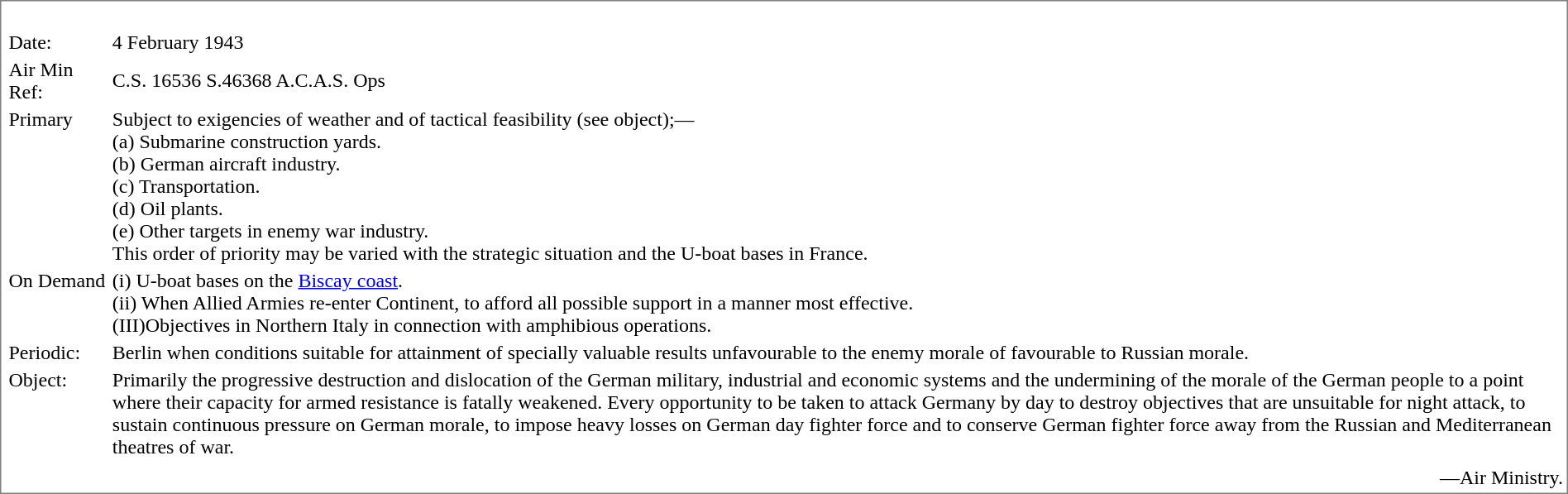<table style=" border:1px solid grey;">
<tr>
<td colspan="2"><br><table border="0">
<tr valign="top">
<td>Date:</td>
<td>4 February 1943</td>
</tr>
<tr>
<td>Air Min Ref:</td>
<td>C.S. 16536 S.46368 A.C.A.S. Ops</td>
</tr>
<tr valign="top">
<td>Primary</td>
<td>Subject to exigencies of weather and of tactical feasibility (see object);—<br>(a) Submarine construction yards.<br>
(b) German aircraft industry. <br>
(c) Transportation. <br>
(d) Oil plants. <br>
(e) Other targets in enemy war industry.<br>
This order of priority may be varied with the strategic situation and the U-boat bases in France.</td>
</tr>
<tr valign="top">
<td>On Demand</td>
<td>(i) U-boat bases on the <a href='#'>Biscay coast</a>.<br>(ii) When Allied Armies re-enter Continent, to afford all possible support in a manner most effective.<br>
(III)Objectives in Northern Italy in connection with amphibious operations.</td>
</tr>
<tr valign="top">
<td>Periodic:</td>
<td>Berlin when conditions suitable for attainment of specially valuable results unfavourable to the enemy morale of favourable to Russian morale.</td>
</tr>
<tr valign="top">
<td>Object:</td>
<td>Primarily the progressive destruction and dislocation of the German military, industrial and economic systems and the undermining of the morale of the German people to a point where their capacity for armed resistance is fatally weakened.  Every opportunity to be taken to attack Germany by day to destroy objectives that are unsuitable for night attack, to sustain continuous pressure on German morale, to impose heavy losses on German day fighter force and to conserve German fighter force away from the Russian and Mediterranean theatres of war.</td>
</tr>
</table>
</td>
</tr>
<tr>
<td align="right">—Air Ministry.</td>
</tr>
</table>
